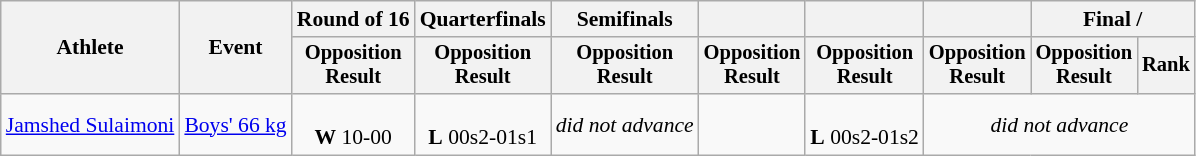<table class="wikitable" style="text-align:center;font-size:90%">
<tr>
<th rowspan=2>Athlete</th>
<th rowspan=2>Event</th>
<th>Round of 16</th>
<th>Quarterfinals</th>
<th>Semifinals</th>
<th></th>
<th></th>
<th></th>
<th colspan=2>Final / </th>
</tr>
<tr style="font-size:95%">
<th>Opposition<br>Result</th>
<th>Opposition<br>Result</th>
<th>Opposition<br>Result</th>
<th>Opposition<br>Result</th>
<th>Opposition<br>Result</th>
<th>Opposition<br>Result</th>
<th>Opposition<br>Result</th>
<th>Rank</th>
</tr>
<tr>
<td align=left><a href='#'>Jamshed Sulaimoni</a></td>
<td align=left><a href='#'>Boys' 66 kg</a></td>
<td><br> <strong>W</strong> 10-00</td>
<td><br> <strong>L</strong> 00s2-01s1</td>
<td><em>did not advance</em></td>
<td></td>
<td><br> <strong>L</strong> 00s2-01s2</td>
<td Colspan=3><em>did not advance</em></td>
</tr>
</table>
